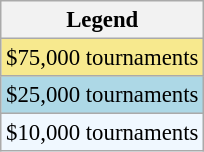<table class="wikitable" style="font-size:95%">
<tr>
<th>Legend</th>
</tr>
<tr style="background:#f7e98e;">
<td>$75,000 tournaments</td>
</tr>
<tr style="background:lightblue;">
<td>$25,000 tournaments</td>
</tr>
<tr style="background:#f0f8ff;">
<td>$10,000 tournaments</td>
</tr>
</table>
